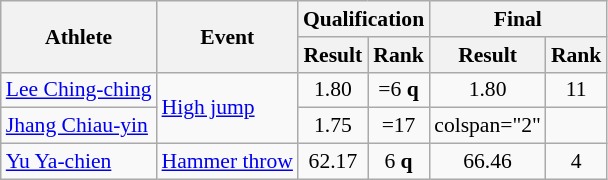<table class="wikitable" style="font-size:90%; text-align:center">
<tr>
<th rowspan="2">Athlete</th>
<th rowspan="2">Event</th>
<th colspan="2">Qualification</th>
<th colspan="2">Final</th>
</tr>
<tr>
<th>Result</th>
<th>Rank</th>
<th>Result</th>
<th>Rank</th>
</tr>
<tr>
<td align="left"><a href='#'>Lee Ching-ching</a></td>
<td align="left" rowspan="2"><a href='#'>High jump</a></td>
<td>1.80</td>
<td>=6 <strong>q</strong></td>
<td>1.80</td>
<td>11</td>
</tr>
<tr>
<td align="left"><a href='#'>Jhang Chiau-yin</a></td>
<td>1.75</td>
<td>=17</td>
<td>colspan="2" </td>
</tr>
<tr>
<td align="left"><a href='#'>Yu Ya-chien</a></td>
<td align="left"><a href='#'>Hammer throw</a></td>
<td>62.17</td>
<td>6 <strong>q</strong></td>
<td>66.46</td>
<td>4</td>
</tr>
</table>
